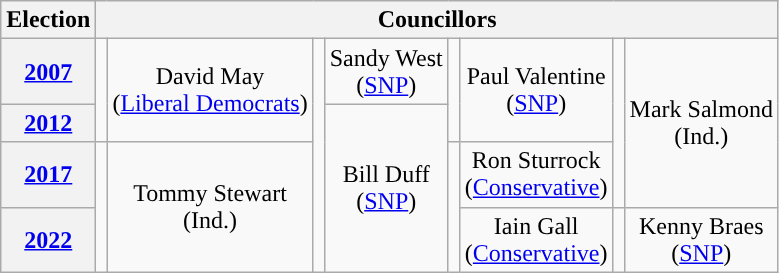<table class="wikitable" style="text-align:center">
<tr>
<th>Election</th>
<th colspan=8>Councillors</th>
</tr>
<tr>
<th><a href='#'>2007</a></th>
<td rowspan=2; style="background-color: "></td>
<td rowspan=2>David May<br>(<a href='#'>Liberal Democrats</a>)</td>
<td rowspan=4; style="background-color: "></td>
<td rowspan=1>Sandy West<br>(<a href='#'>SNP</a>)</td>
<td rowspan=2; style="background-color: "></td>
<td rowspan=2>Paul Valentine<br>(<a href='#'>SNP</a>)</td>
<td rowspan=3; style="background-color: "></td>
<td rowspan=3>Mark Salmond<br>(Ind.)</td>
</tr>
<tr>
<th><a href='#'>2012</a></th>
<td rowspan=3>Bill Duff<br>(<a href='#'>SNP</a>)</td>
</tr>
<tr>
<th><a href='#'>2017</a></th>
<td rowspan=2; style="background-color: "></td>
<td rowspan=2>Tommy Stewart<br>(Ind.)</td>
<td rowspan=2; style="background-color: "></td>
<td rowspan=1>Ron Sturrock<br>(<a href='#'>Conservative</a>)</td>
</tr>
<tr>
<th><a href='#'>2022</a></th>
<td rowspan=1>Iain Gall<br>(<a href='#'>Conservative</a>)</td>
<td rowspan=1; style="background-color: "></td>
<td rowspan=1>Kenny Braes<br>(<a href='#'>SNP</a>)</td>
</tr>
</table>
